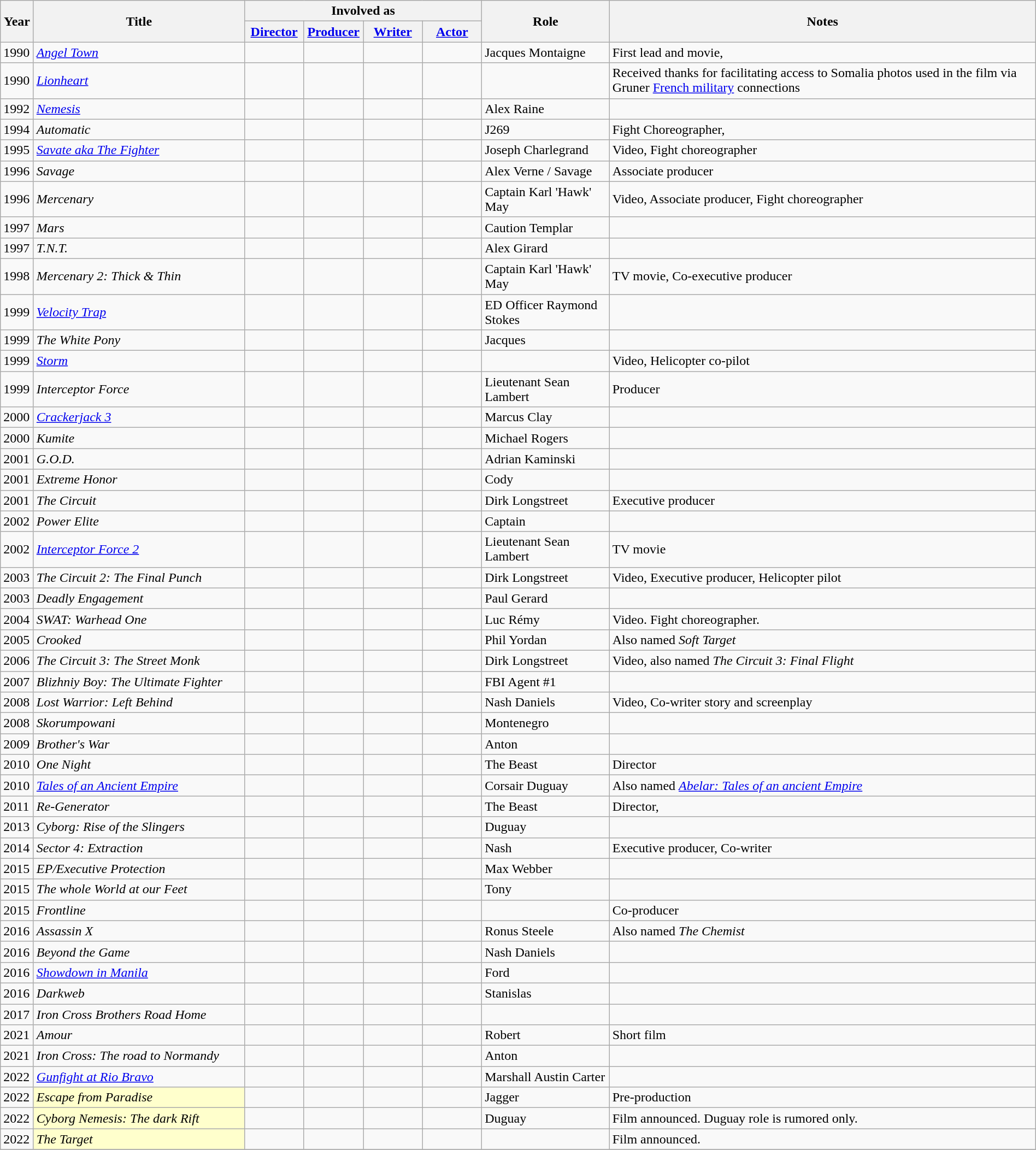<table class="wikitable sortable" style="margin-right: 0;">
<tr>
<th rowspan="2" width="33">Year</th>
<th rowspan="2" width="250">Title</th>
<th colspan="4">Involved as</th>
<th rowspan="2">Role</th>
<th rowspan="2">Notes</th>
</tr>
<tr>
<th width="65"><a href='#'>Director</a></th>
<th width="65"><a href='#'>Producer</a></th>
<th width="65"><a href='#'>Writer</a></th>
<th width="65"><a href='#'>Actor</a></th>
</tr>
<tr>
<td>1990</td>
<td><em><a href='#'>Angel Town</a></em></td>
<td></td>
<td></td>
<td></td>
<td></td>
<td>Jacques Montaigne</td>
<td>First lead and movie,</td>
</tr>
<tr>
<td>1990</td>
<td><em><a href='#'>Lionheart</a></em></td>
<td></td>
<td></td>
<td></td>
<td></td>
<td></td>
<td>Received thanks for facilitating access to Somalia photos used in the film via Gruner <a href='#'>French military</a> connections</td>
</tr>
<tr>
<td>1992</td>
<td><em><a href='#'>Nemesis</a></em></td>
<td></td>
<td></td>
<td></td>
<td></td>
<td>Alex Raine</td>
<td></td>
</tr>
<tr>
<td>1994</td>
<td><em>Automatic</em></td>
<td></td>
<td></td>
<td></td>
<td></td>
<td>J269</td>
<td>Fight Choreographer,</td>
</tr>
<tr>
<td>1995</td>
<td><em><a href='#'>Savate aka The Fighter</a></em></td>
<td></td>
<td></td>
<td></td>
<td></td>
<td>Joseph Charlegrand</td>
<td>Video, Fight choreographer</td>
</tr>
<tr>
<td>1996</td>
<td><em>Savage</em></td>
<td></td>
<td></td>
<td></td>
<td></td>
<td>Alex Verne / Savage</td>
<td>Associate producer</td>
</tr>
<tr>
<td>1996</td>
<td><em>Mercenary</em></td>
<td></td>
<td></td>
<td></td>
<td></td>
<td>Captain Karl 'Hawk' May</td>
<td>Video, Associate producer, Fight choreographer</td>
</tr>
<tr>
<td>1997</td>
<td><em>Mars</em></td>
<td></td>
<td></td>
<td></td>
<td></td>
<td>Caution Templar</td>
<td></td>
</tr>
<tr>
<td>1997</td>
<td><em>T.N.T.</em></td>
<td></td>
<td></td>
<td></td>
<td></td>
<td>Alex Girard</td>
<td></td>
</tr>
<tr>
<td>1998</td>
<td><em>Mercenary 2: Thick & Thin</em></td>
<td></td>
<td></td>
<td></td>
<td></td>
<td>Captain Karl 'Hawk' May</td>
<td>TV movie, Co-executive producer</td>
</tr>
<tr>
<td>1999</td>
<td><em><a href='#'>Velocity Trap</a></em></td>
<td></td>
<td></td>
<td></td>
<td></td>
<td>ED Officer Raymond Stokes</td>
<td></td>
</tr>
<tr>
<td>1999</td>
<td><em>The White Pony</em></td>
<td></td>
<td></td>
<td></td>
<td></td>
<td>Jacques</td>
<td></td>
</tr>
<tr>
<td>1999</td>
<td><em><a href='#'>Storm</a></em></td>
<td></td>
<td></td>
<td></td>
<td></td>
<td></td>
<td>Video, Helicopter co-pilot</td>
</tr>
<tr>
<td>1999</td>
<td><em>Interceptor Force</em></td>
<td></td>
<td></td>
<td></td>
<td></td>
<td>Lieutenant Sean Lambert</td>
<td>Producer</td>
</tr>
<tr>
<td>2000</td>
<td><em><a href='#'>Crackerjack 3</a></em></td>
<td></td>
<td></td>
<td></td>
<td></td>
<td>Marcus Clay</td>
<td></td>
</tr>
<tr>
<td>2000</td>
<td><em>Kumite</em></td>
<td></td>
<td></td>
<td></td>
<td></td>
<td>Michael Rogers</td>
<td></td>
</tr>
<tr>
<td>2001</td>
<td><em>G.O.D.</em></td>
<td></td>
<td></td>
<td></td>
<td></td>
<td>Adrian Kaminski</td>
<td></td>
</tr>
<tr>
<td>2001</td>
<td><em>Extreme Honor</em></td>
<td></td>
<td></td>
<td></td>
<td></td>
<td>Cody</td>
<td></td>
</tr>
<tr>
<td>2001</td>
<td><em>The Circuit</em></td>
<td></td>
<td></td>
<td></td>
<td></td>
<td>Dirk Longstreet</td>
<td>Executive producer</td>
</tr>
<tr>
<td>2002</td>
<td><em>Power Elite</em></td>
<td></td>
<td></td>
<td></td>
<td></td>
<td>Captain</td>
<td></td>
</tr>
<tr>
<td>2002</td>
<td><em><a href='#'>Interceptor Force 2</a></em></td>
<td></td>
<td></td>
<td></td>
<td></td>
<td>Lieutenant Sean Lambert</td>
<td>TV movie</td>
</tr>
<tr>
<td>2003</td>
<td><em>The Circuit 2: The Final Punch</em></td>
<td></td>
<td></td>
<td></td>
<td></td>
<td>Dirk Longstreet</td>
<td>Video, Executive producer, Helicopter pilot</td>
</tr>
<tr>
<td>2003</td>
<td><em>Deadly Engagement</em></td>
<td></td>
<td></td>
<td></td>
<td></td>
<td>Paul Gerard</td>
<td></td>
</tr>
<tr>
<td>2004</td>
<td><em>SWAT: Warhead One</em></td>
<td></td>
<td></td>
<td></td>
<td></td>
<td>Luc Rémy</td>
<td>Video. Fight choreographer.</td>
</tr>
<tr>
<td>2005</td>
<td><em>Crooked</em></td>
<td></td>
<td></td>
<td></td>
<td></td>
<td>Phil Yordan</td>
<td>Also named <em>Soft Target</em></td>
</tr>
<tr>
<td>2006</td>
<td><em>The Circuit 3: The Street Monk</em></td>
<td></td>
<td></td>
<td></td>
<td></td>
<td>Dirk Longstreet</td>
<td>Video, also named <em>The Circuit 3: Final Flight</em></td>
</tr>
<tr>
<td>2007</td>
<td><em>Blizhniy Boy: The Ultimate Fighter</em></td>
<td></td>
<td></td>
<td></td>
<td></td>
<td>FBI Agent #1</td>
<td></td>
</tr>
<tr>
<td>2008</td>
<td><em>Lost Warrior: Left Behind</em></td>
<td></td>
<td></td>
<td></td>
<td></td>
<td>Nash Daniels</td>
<td>Video, Co-writer story and screenplay</td>
</tr>
<tr>
<td>2008</td>
<td><em>Skorumpowani</em></td>
<td></td>
<td></td>
<td></td>
<td></td>
<td>Montenegro</td>
<td></td>
</tr>
<tr>
<td>2009</td>
<td><em>Brother's War</em></td>
<td></td>
<td></td>
<td></td>
<td></td>
<td>Anton</td>
<td></td>
</tr>
<tr>
<td>2010</td>
<td><em>One Night</em></td>
<td></td>
<td></td>
<td></td>
<td></td>
<td>The Beast</td>
<td>Director</td>
</tr>
<tr>
<td>2010</td>
<td><em><a href='#'>Tales of an Ancient Empire</a></em></td>
<td></td>
<td></td>
<td></td>
<td></td>
<td>Corsair Duguay</td>
<td>Also named <em><a href='#'>Abelar: Tales of an ancient Empire</a></em></td>
</tr>
<tr>
<td>2011</td>
<td><em>Re-Generator</em></td>
<td></td>
<td></td>
<td></td>
<td></td>
<td>The Beast</td>
<td>Director,</td>
</tr>
<tr>
<td>2013</td>
<td><em>Cyborg: Rise of the Slingers</em></td>
<td></td>
<td></td>
<td></td>
<td></td>
<td>Duguay</td>
<td></td>
</tr>
<tr>
<td>2014</td>
<td><em>Sector 4: Extraction</em></td>
<td></td>
<td></td>
<td></td>
<td></td>
<td>Nash</td>
<td>Executive producer, Co-writer</td>
</tr>
<tr>
<td>2015</td>
<td><em>EP/Executive Protection</em></td>
<td></td>
<td></td>
<td></td>
<td></td>
<td>Max Webber</td>
<td></td>
</tr>
<tr>
<td>2015</td>
<td><em>The whole World at our Feet</em></td>
<td></td>
<td></td>
<td></td>
<td></td>
<td>Tony</td>
<td></td>
</tr>
<tr>
<td>2015</td>
<td><em>Frontline</em></td>
<td></td>
<td></td>
<td></td>
<td></td>
<td></td>
<td>Co-producer</td>
</tr>
<tr>
<td>2016</td>
<td><em>Assassin X</em></td>
<td></td>
<td></td>
<td></td>
<td></td>
<td>Ronus Steele</td>
<td>Also named <em>The Chemist</em></td>
</tr>
<tr>
<td>2016</td>
<td><em>Beyond the Game</em></td>
<td></td>
<td></td>
<td></td>
<td></td>
<td>Nash Daniels</td>
<td></td>
</tr>
<tr>
<td>2016</td>
<td><em><a href='#'>Showdown in Manila</a></em></td>
<td></td>
<td></td>
<td></td>
<td></td>
<td>Ford</td>
<td></td>
</tr>
<tr>
<td>2016</td>
<td><em>Darkweb</em></td>
<td></td>
<td></td>
<td></td>
<td></td>
<td>Stanislas</td>
<td></td>
</tr>
<tr>
<td>2017</td>
<td><em>Iron Cross Brothers Road Home</em></td>
<td></td>
<td></td>
<td></td>
<td></td>
<td></td>
<td></td>
</tr>
<tr>
<td>2021</td>
<td><em>Amour</em></td>
<td></td>
<td></td>
<td></td>
<td></td>
<td>Robert</td>
<td>Short film</td>
</tr>
<tr>
<td>2021</td>
<td><em>Iron Cross: The road to Normandy</em></td>
<td></td>
<td></td>
<td></td>
<td></td>
<td>Anton</td>
<td></td>
</tr>
<tr>
<td>2022</td>
<td scope=row align="left"><em><a href='#'>Gunfight at Rio Bravo</a></em></td>
<td></td>
<td></td>
<td></td>
<td></td>
<td>Marshall Austin Carter</td>
<td></td>
</tr>
<tr>
<td>2022</td>
<td scope=row align="left" style="background:#FFFFCC;"><em>Escape from Paradise </em></td>
<td></td>
<td></td>
<td></td>
<td></td>
<td>Jagger</td>
<td>Pre-production</td>
</tr>
<tr>
<td>2022</td>
<td scope=row align="left" style="background:#FFFFCC;"><em>Cyborg Nemesis: The dark Rift </em></td>
<td></td>
<td></td>
<td></td>
<td></td>
<td>Duguay</td>
<td>Film announced. Duguay role is rumored only.</td>
</tr>
<tr>
<td>2022</td>
<td scope=row align="left" style="background:#FFFFCC;"><em>The Target </em></td>
<td></td>
<td></td>
<td></td>
<td></td>
<td></td>
<td>Film announced.</td>
</tr>
<tr>
</tr>
</table>
